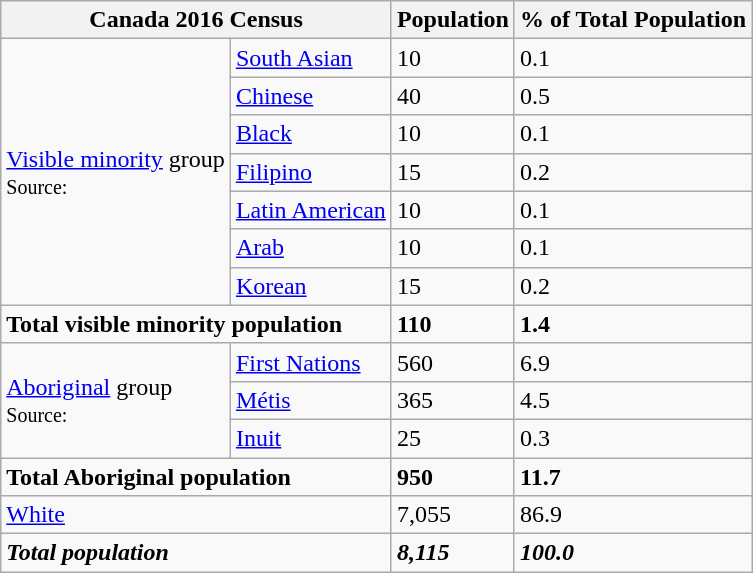<table class="wikitable">
<tr>
<th colspan="2">Canada 2016 Census</th>
<th>Population</th>
<th>% of Total Population</th>
</tr>
<tr>
<td rowspan="7"><a href='#'>Visible minority</a> group<br><small>Source:</small></td>
<td><a href='#'>South Asian</a></td>
<td>10</td>
<td>0.1</td>
</tr>
<tr>
<td><a href='#'>Chinese</a></td>
<td>40</td>
<td>0.5</td>
</tr>
<tr>
<td><a href='#'>Black</a></td>
<td>10</td>
<td>0.1</td>
</tr>
<tr>
<td><a href='#'>Filipino</a></td>
<td>15</td>
<td>0.2</td>
</tr>
<tr>
<td><a href='#'>Latin American</a></td>
<td>10</td>
<td>0.1</td>
</tr>
<tr>
<td><a href='#'>Arab</a></td>
<td>10</td>
<td>0.1</td>
</tr>
<tr>
<td><a href='#'>Korean</a></td>
<td>15</td>
<td>0.2</td>
</tr>
<tr>
<td colspan="2"><strong>Total visible minority population</strong></td>
<td><strong>110</strong></td>
<td><strong>1.4</strong></td>
</tr>
<tr>
<td rowspan="3"><a href='#'>Aboriginal</a> group<br><small>Source:</small></td>
<td><a href='#'>First Nations</a></td>
<td>560</td>
<td>6.9</td>
</tr>
<tr>
<td><a href='#'>Métis</a></td>
<td>365</td>
<td>4.5</td>
</tr>
<tr>
<td><a href='#'>Inuit</a></td>
<td>25</td>
<td>0.3</td>
</tr>
<tr>
<td colspan="2"><strong>Total Aboriginal population</strong></td>
<td><strong>950</strong></td>
<td><strong>11.7</strong></td>
</tr>
<tr>
<td colspan="2"><a href='#'>White</a></td>
<td>7,055</td>
<td>86.9</td>
</tr>
<tr>
<td colspan="2"><strong><em>Total population</em></strong></td>
<td><strong><em>8,115</em></strong></td>
<td><strong><em>100.0</em></strong></td>
</tr>
</table>
